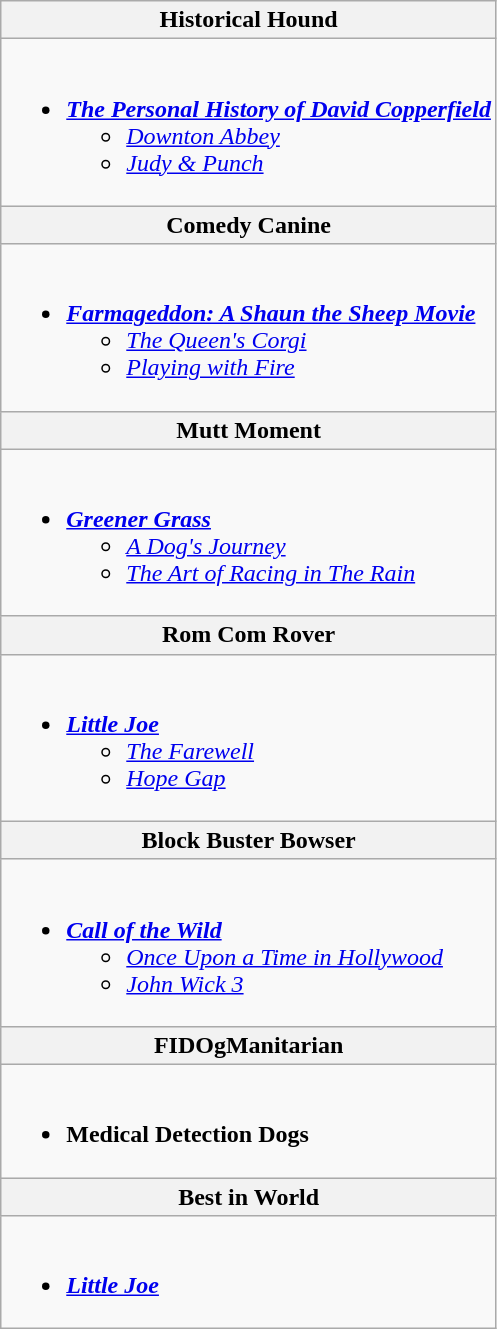<table class="wikitable">
<tr>
<th><strong>Historical Hound</strong></th>
</tr>
<tr>
<td><br><ul><li><strong><em><a href='#'>The Personal History of David Copperfield</a></em></strong><ul><li><a href='#'><em>Downton Abbey</em></a></li><li><a href='#'><em>Judy & Punch</em></a></li></ul></li></ul></td>
</tr>
<tr>
<th>Comedy Canine</th>
</tr>
<tr>
<td><br><ul><li><strong><a href='#'><em>Farmageddon: A Shaun the Sheep Movie</em></a></strong><ul><li><em><a href='#'>The Queen's Corgi</a></em></li><li><a href='#'><em>Playing with Fire</em></a></li></ul></li></ul></td>
</tr>
<tr>
<th>Mutt Moment</th>
</tr>
<tr>
<td><br><ul><li><strong><em><a href='#'>Greener Grass</a></em></strong><ul><li><a href='#'><em>A Dog's Journey</em></a></li><li><a href='#'><em>The Art of Racing in The Rain</em></a></li></ul></li></ul></td>
</tr>
<tr>
<th>Rom Com Rover</th>
</tr>
<tr>
<td><br><ul><li><a href='#'><strong><em>Little Joe</em></strong></a><ul><li><a href='#'><em>The Farewell</em></a></li><li><em><a href='#'>Hope Gap</a></em></li></ul></li></ul></td>
</tr>
<tr>
<th>Block Buster Bowser</th>
</tr>
<tr>
<td><br><ul><li><a href='#'><strong><em>Call of the Wild</em></strong></a><ul><li><em><a href='#'>Once Upon a Time in Hollywood</a></em></li><li><a href='#'><em>John Wick 3</em></a></li></ul></li></ul></td>
</tr>
<tr>
<th>FIDOgManitarian</th>
</tr>
<tr>
<td><br><ul><li><strong>Medical Detection Dogs</strong></li></ul></td>
</tr>
<tr>
<th>Best in World</th>
</tr>
<tr>
<td><br><ul><li><strong><a href='#'><em>Little Joe</em></a></strong></li></ul></td>
</tr>
</table>
